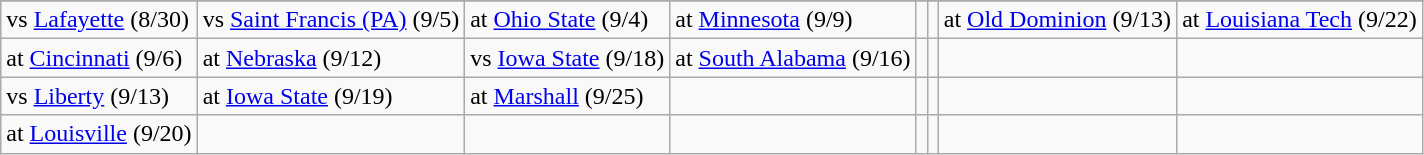<table class="wikitable">
<tr>
</tr>
<tr>
<td>vs <a href='#'>Lafayette</a> (8/30)</td>
<td>vs <a href='#'>Saint Francis (PA)</a> (9/5)</td>
<td>at <a href='#'>Ohio State</a> (9/4)</td>
<td>at <a href='#'>Minnesota</a> (9/9)</td>
<td></td>
<td></td>
<td>at <a href='#'>Old Dominion</a> (9/13)</td>
<td>at <a href='#'>Louisiana Tech</a> (9/22)</td>
</tr>
<tr>
<td>at <a href='#'>Cincinnati</a> (9/6)</td>
<td>at <a href='#'>Nebraska</a> (9/12)</td>
<td>vs <a href='#'>Iowa State</a> (9/18)</td>
<td>at <a href='#'>South Alabama</a> (9/16)</td>
<td></td>
<td></td>
<td></td>
<td></td>
</tr>
<tr>
<td>vs <a href='#'>Liberty</a> (9/13)</td>
<td>at <a href='#'>Iowa State</a> (9/19)</td>
<td>at <a href='#'>Marshall</a> (9/25)</td>
<td></td>
<td></td>
<td></td>
<td></td>
<td></td>
</tr>
<tr>
<td>at <a href='#'>Louisville</a> (9/20)</td>
<td></td>
<td></td>
<td></td>
<td></td>
<td></td>
<td></td>
<td></td>
</tr>
</table>
